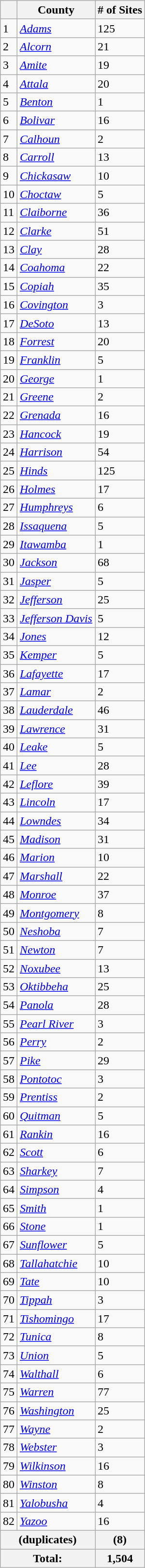<table width=100%>
<tr>
<td style="width:330px; vertical-align:top"><br>






</td>
<td style="width:330px; vertical-align:top" align=center><br><table class="wikitable sortable">
<tr>
<th></th>
<th>County</th>
<th># of Sites</th>
</tr>
<tr ->
<td>1</td>
<td><em><a href='#'>Adams</a></em></td>
<td>125</td>
</tr>
<tr ->
<td>2</td>
<td><em><a href='#'>Alcorn</a></em></td>
<td>21</td>
</tr>
<tr ->
<td>3</td>
<td><em><a href='#'>Amite</a></em></td>
<td>19</td>
</tr>
<tr ->
<td>4</td>
<td><em><a href='#'>Attala</a></em></td>
<td>20</td>
</tr>
<tr ->
<td>5</td>
<td><em><a href='#'>Benton</a></em></td>
<td>1</td>
</tr>
<tr ->
<td>6</td>
<td><em><a href='#'>Bolivar</a></em></td>
<td>16</td>
</tr>
<tr ->
<td>7</td>
<td><em><a href='#'>Calhoun</a></em></td>
<td>2</td>
</tr>
<tr ->
<td>8</td>
<td><em><a href='#'>Carroll</a></em></td>
<td>13</td>
</tr>
<tr ->
<td>9</td>
<td><em><a href='#'>Chickasaw</a></em></td>
<td>10</td>
</tr>
<tr ->
<td>10</td>
<td><em><a href='#'>Choctaw</a></em></td>
<td>5</td>
</tr>
<tr ->
<td>11</td>
<td><em><a href='#'>Claiborne</a></em></td>
<td>36</td>
</tr>
<tr ->
<td>12</td>
<td><em><a href='#'>Clarke</a></em></td>
<td>51</td>
</tr>
<tr ->
<td>13</td>
<td><em><a href='#'>Clay</a></em></td>
<td>28</td>
</tr>
<tr ->
<td>14</td>
<td><em><a href='#'>Coahoma</a></em></td>
<td>22</td>
</tr>
<tr ->
<td>15</td>
<td><em><a href='#'>Copiah</a></em></td>
<td>35</td>
</tr>
<tr ->
<td>16</td>
<td><em><a href='#'>Covington</a></em></td>
<td>3</td>
</tr>
<tr ->
<td>17</td>
<td><em><a href='#'>DeSoto</a></em></td>
<td>13</td>
</tr>
<tr ->
<td>18</td>
<td><em><a href='#'>Forrest</a></em></td>
<td>20</td>
</tr>
<tr ->
<td>19</td>
<td><em><a href='#'>Franklin</a></em></td>
<td>5</td>
</tr>
<tr ->
<td>20</td>
<td><em><a href='#'>George</a></em></td>
<td>1</td>
</tr>
<tr ->
<td>21</td>
<td><em><a href='#'>Greene</a></em></td>
<td>2</td>
</tr>
<tr ->
<td>22</td>
<td><em><a href='#'>Grenada</a></em></td>
<td>16</td>
</tr>
<tr ->
<td>23</td>
<td><em><a href='#'>Hancock</a></em></td>
<td>19</td>
</tr>
<tr ->
<td>24</td>
<td><em><a href='#'>Harrison</a></em></td>
<td>54</td>
</tr>
<tr ->
<td>25</td>
<td><em><a href='#'>Hinds</a></em></td>
<td>125</td>
</tr>
<tr ->
<td>26</td>
<td><em><a href='#'>Holmes</a></em></td>
<td>17</td>
</tr>
<tr ->
<td>27</td>
<td><em><a href='#'>Humphreys</a></em></td>
<td>6</td>
</tr>
<tr ->
<td>28</td>
<td><em><a href='#'>Issaquena</a></em></td>
<td>5</td>
</tr>
<tr ->
<td>29</td>
<td><em><a href='#'>Itawamba</a></em></td>
<td>1</td>
</tr>
<tr ->
<td>30</td>
<td><em><a href='#'>Jackson</a></em></td>
<td>68</td>
</tr>
<tr ->
<td>31</td>
<td><em><a href='#'>Jasper</a></em></td>
<td>5</td>
</tr>
<tr ->
<td>32</td>
<td><em><a href='#'>Jefferson</a></em></td>
<td>25</td>
</tr>
<tr ->
<td>33</td>
<td><em><a href='#'>Jefferson Davis</a></em></td>
<td>5</td>
</tr>
<tr ->
<td>34</td>
<td><em><a href='#'>Jones</a></em></td>
<td>12</td>
</tr>
<tr ->
<td>35</td>
<td><em><a href='#'>Kemper</a></em></td>
<td>5</td>
</tr>
<tr ->
<td>36</td>
<td><em><a href='#'>Lafayette</a></em></td>
<td>17</td>
</tr>
<tr ->
<td>37</td>
<td><em><a href='#'>Lamar</a></em></td>
<td>2</td>
</tr>
<tr ->
<td>38</td>
<td><em><a href='#'>Lauderdale</a></em></td>
<td>46</td>
</tr>
<tr ->
<td>39</td>
<td><em><a href='#'>Lawrence</a></em></td>
<td>31</td>
</tr>
<tr ->
<td>40</td>
<td><em><a href='#'>Leake</a></em></td>
<td>5</td>
</tr>
<tr ->
<td>41</td>
<td><em><a href='#'>Lee</a></em></td>
<td>28</td>
</tr>
<tr ->
<td>42</td>
<td><em><a href='#'>Leflore</a></em></td>
<td>39</td>
</tr>
<tr ->
<td>43</td>
<td><em><a href='#'>Lincoln</a></em></td>
<td>17</td>
</tr>
<tr ->
<td>44</td>
<td><em><a href='#'>Lowndes</a></em></td>
<td>34</td>
</tr>
<tr ->
<td>45</td>
<td><em><a href='#'>Madison</a></em></td>
<td>31</td>
</tr>
<tr ->
<td>46</td>
<td><em><a href='#'>Marion</a></em></td>
<td>10</td>
</tr>
<tr ->
<td>47</td>
<td><em><a href='#'>Marshall</a></em></td>
<td>22</td>
</tr>
<tr ->
<td>48</td>
<td><em><a href='#'>Monroe</a></em></td>
<td>37</td>
</tr>
<tr ->
<td>49</td>
<td><em><a href='#'>Montgomery</a></em></td>
<td>8</td>
</tr>
<tr ->
<td>50</td>
<td><em><a href='#'>Neshoba</a></em></td>
<td>7</td>
</tr>
<tr ->
<td>51</td>
<td><em><a href='#'>Newton</a></em></td>
<td>7</td>
</tr>
<tr ->
<td>52</td>
<td><em><a href='#'>Noxubee</a></em></td>
<td>13</td>
</tr>
<tr ->
<td>53</td>
<td><em><a href='#'>Oktibbeha</a></em></td>
<td>25</td>
</tr>
<tr ->
<td>54</td>
<td><em><a href='#'>Panola</a></em></td>
<td>28</td>
</tr>
<tr ->
<td>55</td>
<td><em><a href='#'>Pearl River</a></em></td>
<td>3</td>
</tr>
<tr ->
<td>56</td>
<td><em><a href='#'>Perry</a></em></td>
<td>2</td>
</tr>
<tr ->
<td>57</td>
<td><em><a href='#'>Pike</a></em></td>
<td>29</td>
</tr>
<tr ->
<td>58</td>
<td><em><a href='#'>Pontotoc</a></em></td>
<td>3</td>
</tr>
<tr ->
<td>59</td>
<td><em><a href='#'>Prentiss</a></em></td>
<td>2</td>
</tr>
<tr ->
<td>60</td>
<td><em><a href='#'>Quitman</a></em></td>
<td>5</td>
</tr>
<tr ->
<td>61</td>
<td><em><a href='#'>Rankin</a></em></td>
<td>16</td>
</tr>
<tr ->
<td>62</td>
<td><em><a href='#'>Scott</a></em></td>
<td>6</td>
</tr>
<tr ->
<td>63</td>
<td><em><a href='#'>Sharkey</a></em></td>
<td>7</td>
</tr>
<tr ->
<td>64</td>
<td><em><a href='#'>Simpson</a></em></td>
<td>4</td>
</tr>
<tr ->
<td>65</td>
<td><em><a href='#'>Smith</a></em></td>
<td>1</td>
</tr>
<tr ->
<td>66</td>
<td><em><a href='#'>Stone</a></em></td>
<td>1</td>
</tr>
<tr ->
<td>67</td>
<td><em><a href='#'>Sunflower</a></em></td>
<td>5</td>
</tr>
<tr ->
<td>68</td>
<td><em><a href='#'>Tallahatchie</a></em></td>
<td>10</td>
</tr>
<tr ->
<td>69</td>
<td><em><a href='#'>Tate</a></em></td>
<td>10</td>
</tr>
<tr ->
<td>70</td>
<td><em><a href='#'>Tippah</a></em></td>
<td>3</td>
</tr>
<tr ->
<td>71</td>
<td><em><a href='#'>Tishomingo</a></em></td>
<td>17</td>
</tr>
<tr ->
<td>72</td>
<td><em><a href='#'>Tunica</a></em></td>
<td>8</td>
</tr>
<tr ->
<td>73</td>
<td><em><a href='#'>Union</a></em></td>
<td>5</td>
</tr>
<tr ->
<td>74</td>
<td><em><a href='#'>Walthall</a></em></td>
<td>6</td>
</tr>
<tr ->
<td>75</td>
<td><em><a href='#'>Warren</a></em></td>
<td>77</td>
</tr>
<tr ->
<td>76</td>
<td><em><a href='#'>Washington</a></em></td>
<td>25</td>
</tr>
<tr ->
<td>77</td>
<td><em><a href='#'>Wayne</a></em></td>
<td>2</td>
</tr>
<tr ->
<td>78</td>
<td><em><a href='#'>Webster</a></em></td>
<td>3</td>
</tr>
<tr ->
<td>79</td>
<td><em><a href='#'>Wilkinson</a></em></td>
<td>16</td>
</tr>
<tr ->
<td>80</td>
<td><em><a href='#'>Winston</a></em></td>
<td>8</td>
</tr>
<tr ->
<td>81</td>
<td><em><a href='#'>Yalobusha</a></em></td>
<td>4</td>
</tr>
<tr ->
<td>82</td>
<td><em><a href='#'>Yazoo</a></em></td>
<td>16</td>
</tr>
<tr class="sortbottom">
<th colspan="2">(duplicates)</th>
<th>(8)</th>
</tr>
<tr class="sortbottom">
<th colspan="2">Total:</th>
<th>1,504</th>
</tr>
</table>
</td>
<td style="width:330px; vertical-align:top"><br>






</td>
</tr>
</table>
